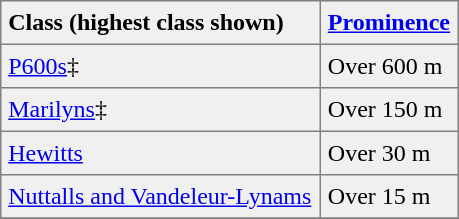<table border=1 cellspacing=0 cellpadding=5 style="border-collapse: collapse; background:#f0f0f0; float: right;">
<tr>
<th style="text-align:left">Class (highest class shown)</th>
<th style="text-align:left"><a href='#'>Prominence</a></th>
</tr>
<tr>
<td><a href='#'>P600s</a>‡ </td>
<td>Over 600 m</td>
</tr>
<tr>
<td><a href='#'>Marilyns</a>‡</td>
<td>Over 150 m</td>
</tr>
<tr>
<td><a href='#'>Hewitts</a></td>
<td>Over 30 m</td>
</tr>
<tr>
<td><a href='#'>Nuttalls and Vandeleur-Lynams</a></td>
<td>Over 15 m</td>
</tr>
<tr>
</tr>
</table>
